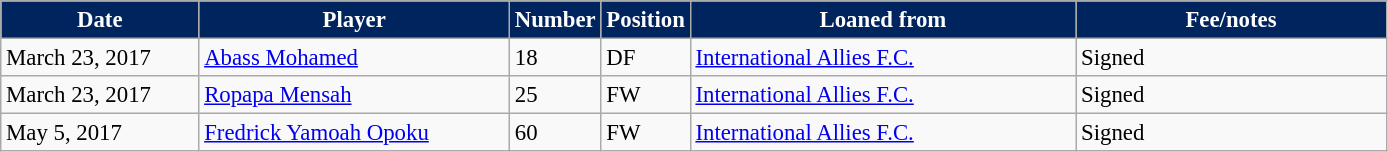<table class="wikitable" style="text-align:left; font-size:95%;">
<tr>
<th style="color:white; background:#00245D; width:125px;">Date</th>
<th style="color:white; background:#00245D; width:200px;">Player</th>
<th style="color:white; background:#00245D; width:50px;">Number</th>
<th style="color:white; background:#00245D; width:50px;">Position</th>
<th style="color:white; background:#00245D; width:250px;">Loaned from</th>
<th style="color:white; background:#00245D; width:200px;">Fee/notes</th>
</tr>
<tr>
<td>March 23, 2017</td>
<td> <a href='#'>Abass Mohamed</a></td>
<td>18</td>
<td>DF</td>
<td> <a href='#'>International Allies F.C.</a></td>
<td>Signed</td>
</tr>
<tr>
<td>March 23, 2017</td>
<td> <a href='#'>Ropapa Mensah</a></td>
<td>25</td>
<td>FW</td>
<td> <a href='#'>International Allies F.C.</a></td>
<td>Signed</td>
</tr>
<tr>
<td>May 5, 2017</td>
<td> <a href='#'>Fredrick Yamoah Opoku</a></td>
<td>60</td>
<td>FW</td>
<td> <a href='#'>International Allies F.C.</a></td>
<td>Signed</td>
</tr>
</table>
